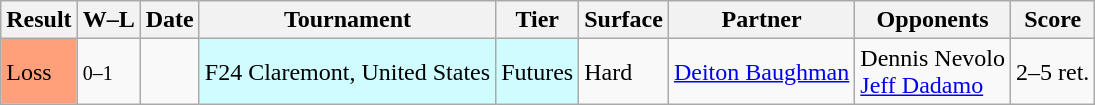<table class="wikitable">
<tr>
<th>Result</th>
<th class="unsortable">W–L</th>
<th>Date</th>
<th>Tournament</th>
<th>Tier</th>
<th>Surface</th>
<th>Partner</th>
<th>Opponents</th>
<th class="unsortable">Score</th>
</tr>
<tr>
<td bgcolor=FFA07A>Loss</td>
<td><small>0–1</small></td>
<td></td>
<td style="background:#cffcff;">F24 Claremont, United States</td>
<td style="background:#cffcff;">Futures</td>
<td>Hard</td>
<td> <a href='#'>Deiton Baughman</a></td>
<td> Dennis Nevolo<br> <a href='#'>Jeff Dadamo</a></td>
<td>2–5 ret.</td>
</tr>
</table>
